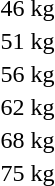<table>
<tr>
<td>46 kg</td>
<td></td>
<td></td>
<td></td>
</tr>
<tr>
<td>51 kg</td>
<td></td>
<td></td>
<td></td>
</tr>
<tr>
<td>56 kg</td>
<td></td>
<td></td>
<td></td>
</tr>
<tr>
<td>62 kg</td>
<td></td>
<td></td>
<td></td>
</tr>
<tr>
<td>68 kg</td>
<td></td>
<td></td>
<td></td>
</tr>
<tr>
<td>75 kg</td>
<td></td>
<td></td>
<td></td>
</tr>
</table>
